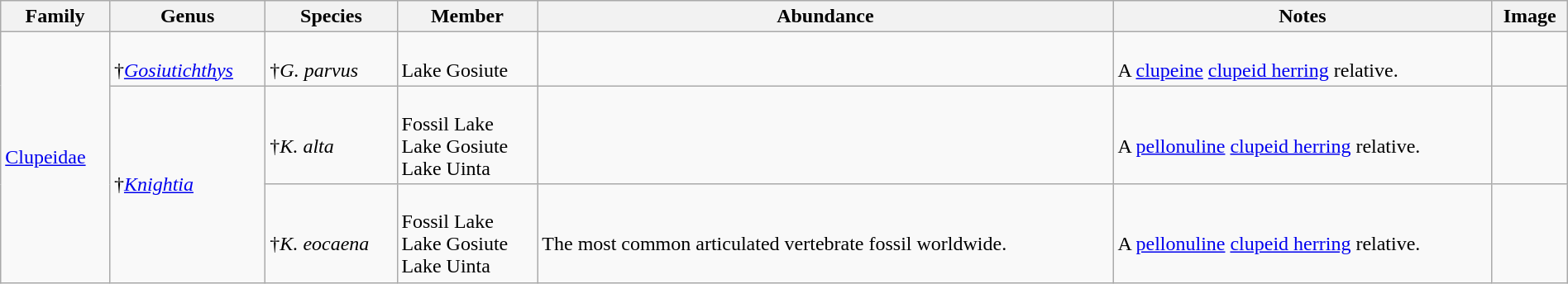<table class="wikitable" style="margin:auto;width:100%;">
<tr>
<th>Family</th>
<th>Genus</th>
<th>Species</th>
<th>Member</th>
<th>Abundance</th>
<th>Notes</th>
<th>Image</th>
</tr>
<tr>
<td rowspan=3><a href='#'>Clupeidae</a></td>
<td><br>†<em><a href='#'>Gosiutichthys</a></em></td>
<td><br>†<em>G. parvus</em> </td>
<td><br>Lake Gosiute</td>
<td></td>
<td><br>A <a href='#'>clupeine</a> <a href='#'>clupeid herring</a> relative.</td>
<td><br></td>
</tr>
<tr>
<td rowspan=2>†<em><a href='#'>Knightia</a></em></td>
<td><br>†<em>K. alta</em> </td>
<td><br>Fossil Lake<br>
Lake Gosiute<br>
Lake Uinta</td>
<td></td>
<td><br>A <a href='#'>pellonuline</a> <a href='#'>clupeid herring</a> relative.</td>
<td></td>
</tr>
<tr>
<td><br>†<em>K. eocaena</em> </td>
<td><br>Fossil Lake<br>
Lake Gosiute<br>
Lake Uinta</td>
<td><br>The most common articulated vertebrate fossil worldwide.</td>
<td><br>A <a href='#'>pellonuline</a> <a href='#'>clupeid herring</a> relative.</td>
<td><br></td>
</tr>
</table>
